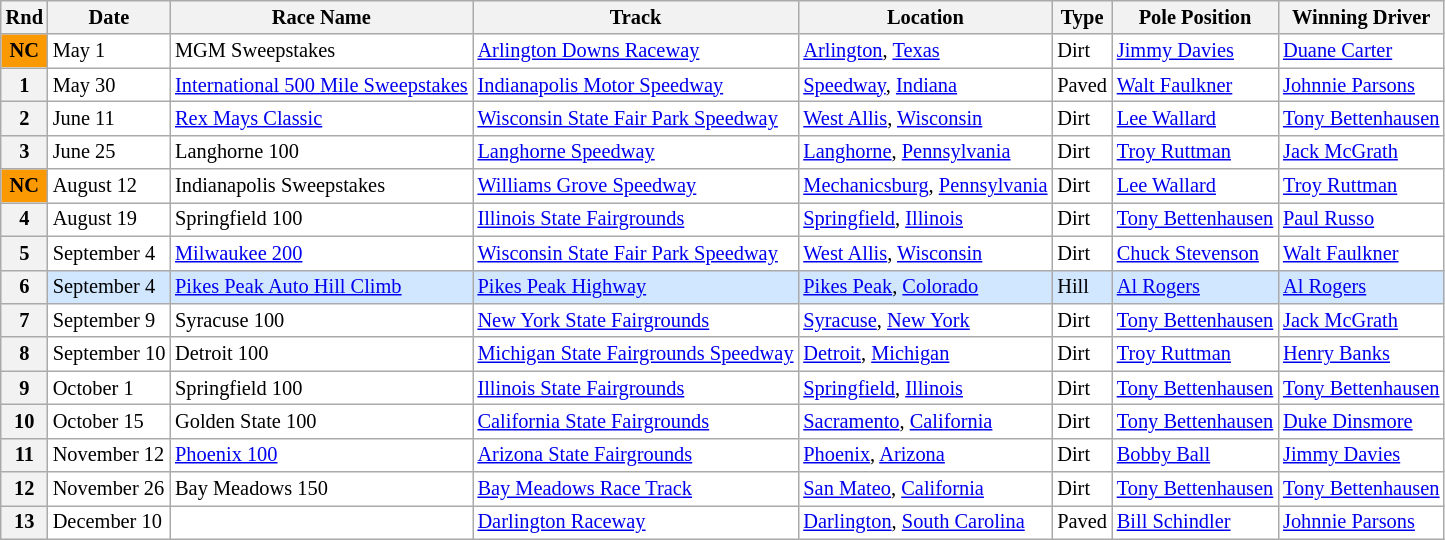<table class="wikitable" style="font-size:85%">
<tr>
<th>Rnd</th>
<th>Date</th>
<th>Race Name</th>
<th>Track</th>
<th>Location</th>
<th>Type</th>
<th>Pole Position</th>
<th>Winning Driver</th>
</tr>
<tr style="background:#FFFFFF;">
<th style="background:#fb9902; text-align:center;"><strong>NC</strong></th>
<td>May 1</td>
<td> MGM Sweepstakes</td>
<td><a href='#'>Arlington Downs Raceway</a></td>
<td><a href='#'>Arlington</a>, <a href='#'>Texas</a></td>
<td>Dirt</td>
<td> <a href='#'>Jimmy Davies</a></td>
<td> <a href='#'>Duane Carter</a></td>
</tr>
<tr style="background:#FFFFFF;">
<th>1</th>
<td>May 30</td>
<td> <a href='#'>International 500 Mile Sweepstakes</a></td>
<td><a href='#'>Indianapolis Motor Speedway</a></td>
<td><a href='#'>Speedway</a>, <a href='#'>Indiana</a></td>
<td>Paved</td>
<td> <a href='#'>Walt Faulkner</a></td>
<td> <a href='#'>Johnnie Parsons</a></td>
</tr>
<tr style="background:#FFFFFF;">
<th>2</th>
<td>June 11</td>
<td> <a href='#'>Rex Mays Classic</a></td>
<td><a href='#'>Wisconsin State Fair Park Speedway</a></td>
<td><a href='#'>West Allis</a>, <a href='#'>Wisconsin</a></td>
<td>Dirt</td>
<td> <a href='#'>Lee Wallard</a></td>
<td> <a href='#'>Tony Bettenhausen</a></td>
</tr>
<tr style="background:#FFFFFF;">
<th>3</th>
<td>June 25</td>
<td> Langhorne 100</td>
<td><a href='#'>Langhorne Speedway</a></td>
<td><a href='#'>Langhorne</a>, <a href='#'>Pennsylvania</a></td>
<td>Dirt</td>
<td> <a href='#'>Troy Ruttman</a></td>
<td> <a href='#'>Jack McGrath</a></td>
</tr>
<tr style="background:#FFFFFF;">
<th style="background:#fb9902; text-align:center;"><strong>NC</strong></th>
<td>August 12</td>
<td> Indianapolis Sweepstakes</td>
<td><a href='#'>Williams Grove Speedway</a></td>
<td><a href='#'>Mechanicsburg</a>, <a href='#'>Pennsylvania</a></td>
<td>Dirt</td>
<td> <a href='#'>Lee Wallard</a></td>
<td> <a href='#'>Troy Ruttman</a></td>
</tr>
<tr style="background:#FFFFFF;">
<th>4</th>
<td>August 19</td>
<td> Springfield 100</td>
<td><a href='#'>Illinois State Fairgrounds</a></td>
<td><a href='#'>Springfield</a>, <a href='#'>Illinois</a></td>
<td>Dirt</td>
<td> <a href='#'>Tony Bettenhausen</a></td>
<td> <a href='#'>Paul Russo</a></td>
</tr>
<tr style="background:#FFFFFF;">
<th>5</th>
<td>September 4</td>
<td> <a href='#'>Milwaukee 200</a></td>
<td><a href='#'>Wisconsin State Fair Park Speedway</a></td>
<td><a href='#'>West Allis</a>, <a href='#'>Wisconsin</a></td>
<td>Dirt</td>
<td> <a href='#'>Chuck Stevenson</a></td>
<td> <a href='#'>Walt Faulkner</a></td>
</tr>
<tr style="background:#D0E7FF;">
<th>6</th>
<td>September 4</td>
<td> <a href='#'>Pikes Peak Auto Hill Climb</a></td>
<td><a href='#'>Pikes Peak Highway</a></td>
<td><a href='#'>Pikes Peak</a>, <a href='#'>Colorado</a></td>
<td>Hill</td>
<td> <a href='#'>Al Rogers</a></td>
<td> <a href='#'>Al Rogers</a></td>
</tr>
<tr style="background:#FFFFFF;">
<th>7</th>
<td>September 9</td>
<td> Syracuse 100</td>
<td><a href='#'>New York State Fairgrounds</a></td>
<td><a href='#'>Syracuse</a>, <a href='#'>New York</a></td>
<td>Dirt</td>
<td> <a href='#'>Tony Bettenhausen</a></td>
<td> <a href='#'>Jack McGrath</a></td>
</tr>
<tr style="background:#FFFFFF;">
<th>8</th>
<td>September 10</td>
<td> Detroit 100</td>
<td><a href='#'>Michigan State Fairgrounds Speedway</a></td>
<td><a href='#'>Detroit</a>, <a href='#'>Michigan</a></td>
<td>Dirt</td>
<td> <a href='#'>Troy Ruttman</a></td>
<td> <a href='#'>Henry Banks</a></td>
</tr>
<tr style="background:#FFFFFF;">
<th>9</th>
<td>October 1</td>
<td> Springfield 100</td>
<td><a href='#'>Illinois State Fairgrounds</a></td>
<td><a href='#'>Springfield</a>, <a href='#'>Illinois</a></td>
<td>Dirt</td>
<td> <a href='#'>Tony Bettenhausen</a></td>
<td> <a href='#'>Tony Bettenhausen</a></td>
</tr>
<tr style="background:#FFFFFF;">
<th>10</th>
<td>October 15</td>
<td> Golden State 100</td>
<td><a href='#'>California State Fairgrounds</a></td>
<td><a href='#'>Sacramento</a>, <a href='#'>California</a></td>
<td>Dirt</td>
<td> <a href='#'>Tony Bettenhausen</a></td>
<td> <a href='#'>Duke Dinsmore</a></td>
</tr>
<tr style="background:#FFFFFF;">
<th>11</th>
<td>November 12</td>
<td> <a href='#'>Phoenix 100</a></td>
<td><a href='#'>Arizona State Fairgrounds</a></td>
<td><a href='#'>Phoenix</a>, <a href='#'>Arizona</a></td>
<td>Dirt</td>
<td> <a href='#'>Bobby Ball</a></td>
<td> <a href='#'>Jimmy Davies</a></td>
</tr>
<tr style="background:#FFFFFF;">
<th>12</th>
<td>November 26</td>
<td> Bay Meadows 150</td>
<td><a href='#'>Bay Meadows Race Track</a></td>
<td><a href='#'>San Mateo</a>, <a href='#'>California</a></td>
<td>Dirt</td>
<td> <a href='#'>Tony Bettenhausen</a></td>
<td> <a href='#'>Tony Bettenhausen</a></td>
</tr>
<tr style="background:#FFFFFF;">
<th>13</th>
<td>December 10</td>
<td> </td>
<td><a href='#'>Darlington Raceway</a></td>
<td><a href='#'>Darlington</a>, <a href='#'>South Carolina</a></td>
<td>Paved</td>
<td> <a href='#'>Bill Schindler</a></td>
<td> <a href='#'>Johnnie Parsons</a></td>
</tr>
</table>
